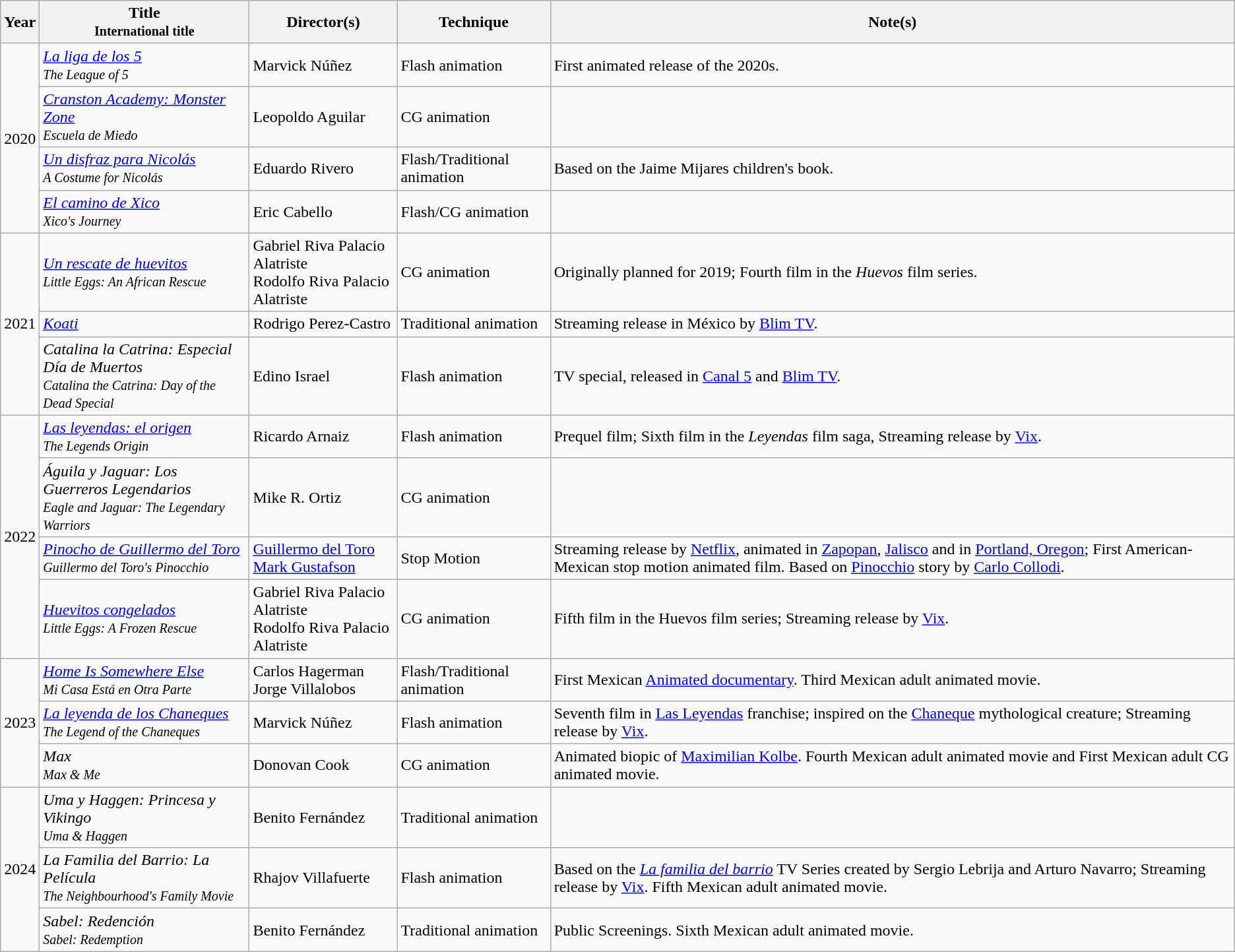<table class="wikitable sortable">
<tr>
<th>Year</th>
<th>Title<br><small>International title</small></th>
<th>Director(s)</th>
<th>Technique</th>
<th>Note(s)</th>
</tr>
<tr>
<td rowspan="4">2020</td>
<td><em><a href='#'>La liga de los 5</a></em><br><small><em>The League of 5</em></small></td>
<td>Marvick Núñez</td>
<td>Flash animation</td>
<td>First animated release of the 2020s.</td>
</tr>
<tr>
<td><em><a href='#'>Cranston Academy: Monster Zone</a></em><br><small><em>Escuela de Miedo</em></small></td>
<td>Leopoldo Aguilar</td>
<td>CG animation</td>
<td></td>
</tr>
<tr>
<td><em><a href='#'>Un disfraz para Nicolás</a></em><br><small><em>A Costume for Nicolás</em></small></td>
<td>Eduardo Rivero</td>
<td>Flash/Traditional animation</td>
<td>Based on the Jaime Mijares children's book.</td>
</tr>
<tr>
<td><em><a href='#'>El camino de Xico</a></em><br><small><em>Xico's Journey</em></small></td>
<td>Eric Cabello</td>
<td>Flash/CG animation</td>
<td></td>
</tr>
<tr>
<td rowspan="3">2021</td>
<td><em><a href='#'>Un rescate de huevitos</a></em><br><small><em>Little Eggs: An African Rescue</em></small></td>
<td>Gabriel Riva Palacio Alatriste<br>Rodolfo Riva Palacio Alatriste</td>
<td>CG animation</td>
<td>Originally planned for 2019; Fourth film in the <em>Huevos</em> film series.</td>
</tr>
<tr>
<td><em><a href='#'>Koati</a></em></td>
<td>Rodrigo Perez-Castro</td>
<td>Traditional animation</td>
<td>Streaming release in México by <a href='#'>Blim TV</a>.</td>
</tr>
<tr>
<td><em>Catalina la Catrina: Especial Día de Muertos</em><br><small><em>Catalina the Catrina: Day of the Dead Special</em></small></td>
<td>Edino Israel</td>
<td>Flash animation</td>
<td>TV special, released in <a href='#'>Canal 5</a> and <a href='#'>Blim TV</a>.</td>
</tr>
<tr>
<td rowspan="4">2022</td>
<td><em><a href='#'>Las leyendas: el origen</a></em><br><small><em>The Legends Origin</em></small></td>
<td>Ricardo Arnaiz</td>
<td>Flash animation</td>
<td>Prequel film; Sixth film in the <em>Leyendas</em> film saga, Streaming release by <a href='#'>Vix</a>.</td>
</tr>
<tr>
<td><em>Águila y Jaguar: Los Guerreros Legendarios</em> <br><small><em>Eagle and Jaguar: The Legendary Warriors</em></small></td>
<td>Mike R. Ortiz</td>
<td>CG animation</td>
<td></td>
</tr>
<tr>
<td><em><a href='#'>Pinocho de Guillermo del Toro</a></em> <br><small> <em>Guillermo del Toro's Pinocchio</em> </small></td>
<td><a href='#'>Guillermo del Toro</a><br><a href='#'>Mark Gustafson</a></td>
<td>Stop Motion</td>
<td>Streaming release by <a href='#'>Netflix</a>, animated in <a href='#'>Zapopan</a>, <a href='#'>Jalisco</a> and in <a href='#'>Portland, Oregon</a>; First American-Mexican stop motion animated film. Based on <a href='#'>Pinocchio</a> story by <a href='#'>Carlo Collodi</a>.</td>
</tr>
<tr>
<td><em><a href='#'>Huevitos congelados</a></em><br><small><em>Little Eggs: A Frozen Rescue</em></small></td>
<td>Gabriel Riva Palacio Alatriste<br>Rodolfo Riva Palacio Alatriste</td>
<td>CG animation</td>
<td>Fifth film in the Huevos film series; Streaming release by <a href='#'>Vix</a>.</td>
</tr>
<tr>
<td rowspan="3">2023</td>
<td><em><a href='#'>Home Is Somewhere Else</a></em><br><small><em>Mi Casa Está en Otra Parte</em></small></td>
<td>Carlos Hagerman<br>Jorge Villalobos</td>
<td>Flash/Traditional animation</td>
<td>First Mexican <a href='#'>Animated documentary</a>. Third Mexican adult animated movie.</td>
</tr>
<tr>
<td><em><a href='#'>La leyenda de los Chaneques</a></em><br><small><em>The Legend of the Chaneques</em></small></td>
<td>Marvick Núñez</td>
<td>Flash animation</td>
<td>Seventh film in <a href='#'>Las Leyendas</a> franchise; inspired on the <a href='#'>Chaneque</a> mythological creature; Streaming release by <a href='#'>Vix</a>.</td>
</tr>
<tr>
<td><em>Max</em><br><small><em>Max & Me</em></small></td>
<td>Donovan Cook</td>
<td>CG animation</td>
<td>Animated biopic of <a href='#'>Maximilian Kolbe</a>. Fourth Mexican adult animated movie and First Mexican adult CG animated movie.</td>
</tr>
<tr>
<td rowspan="3">2024</td>
<td><em>Uma y Haggen: Princesa y Vikingo</em><br><small><em>Uma & Haggen</em></small></td>
<td>Benito Fernández</td>
<td>Traditional animation</td>
<td></td>
</tr>
<tr>
<td><em>La Familia del Barrio: La Película</em> <br><small><em>The Neighbourhood's Family Movie</em></small></td>
<td>Rhajov Villafuerte</td>
<td>Flash animation</td>
<td>Based on the <em><a href='#'>La familia del barrio</a></em> TV Series created by Sergio Lebrija and Arturo Navarro; Streaming release by <a href='#'>Vix</a>. Fifth Mexican adult animated movie.</td>
</tr>
<tr>
<td><em>Sabel: Redención</em><br><small><em>Sabel: Redemption</em></small></td>
<td>Benito Fernández</td>
<td>Traditional animation</td>
<td>Public Screenings. Sixth Mexican adult animated movie.</td>
</tr>
</table>
